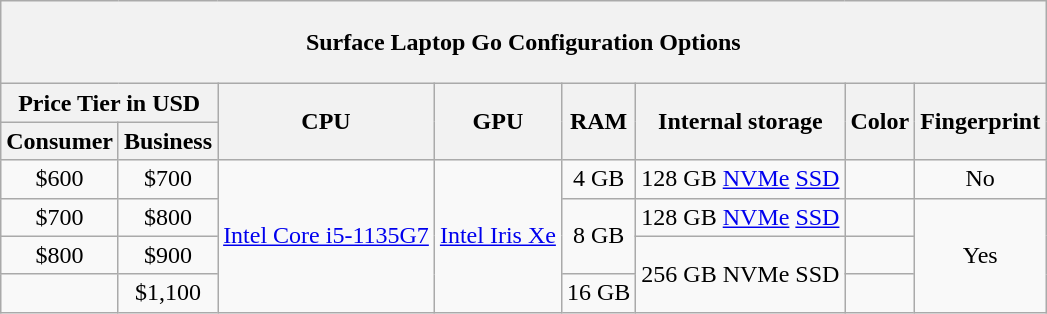<table class="wikitable sortable collapsible" align="center" style="text-align:center;">
<tr>
<th colspan="8" style=" height:3em;">Surface Laptop Go Configuration Options</th>
</tr>
<tr>
<th colspan="2">Price Tier in USD</th>
<th rowspan="2">CPU</th>
<th rowspan="2">GPU</th>
<th rowspan="2">RAM</th>
<th rowspan="2">Internal storage</th>
<th rowspan="2">Color</th>
<th rowspan="2">Fingerprint</th>
</tr>
<tr>
<th>Consumer</th>
<th>Business</th>
</tr>
<tr>
<td>$600</td>
<td>$700</td>
<td rowspan="4"><a href='#'>Intel Core i5-1135G7</a></td>
<td rowspan="4"><a href='#'>Intel Iris Xe</a></td>
<td>4 GB</td>
<td>128 GB <a href='#'>NVMe</a> <a href='#'>SSD</a></td>
<td align="left"></td>
<td>No</td>
</tr>
<tr>
<td>$700</td>
<td>$800</td>
<td rowspan="2">8 GB</td>
<td>128 GB <a href='#'>NVMe</a> <a href='#'>SSD</a></td>
<td>   </td>
<td rowspan="3">Yes</td>
</tr>
<tr>
<td>$800</td>
<td>$900</td>
<td rowspan="2">256 GB NVMe SSD</td>
<td>   </td>
</tr>
<tr>
<td></td>
<td>$1,100</td>
<td>16 GB</td>
<td>   </td>
</tr>
</table>
